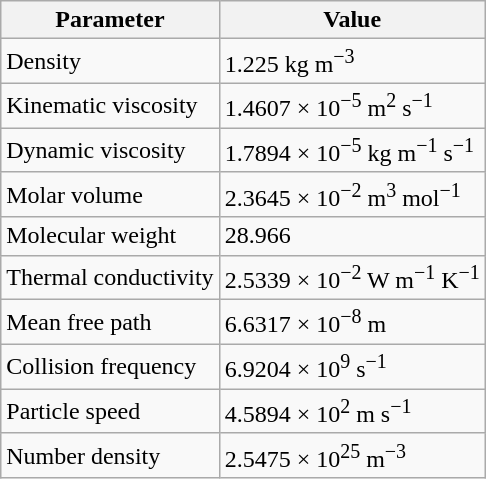<table class="wikitable">
<tr>
<th>Parameter</th>
<th>Value</th>
</tr>
<tr>
<td>Density</td>
<td>1.225 kg m<sup>−3</sup></td>
</tr>
<tr>
<td>Kinematic  viscosity</td>
<td>1.4607 × 10<sup>−5</sup> m<sup>2</sup> s<sup>−1</sup></td>
</tr>
<tr>
<td>Dynamic  viscosity</td>
<td>1.7894 × 10<sup>−5</sup> kg m<sup>−1</sup> s<sup>−1</sup></td>
</tr>
<tr>
<td>Molar volume</td>
<td>2.3645 × 10<sup>−2</sup> m<sup>3</sup> mol<sup>−1</sup></td>
</tr>
<tr>
<td>Molecular  weight</td>
<td>28.966</td>
</tr>
<tr>
<td>Thermal  conductivity</td>
<td>2.5339 × 10<sup>−2</sup> W m<sup>−1</sup> K<sup>−1</sup></td>
</tr>
<tr>
<td>Mean free  path</td>
<td>6.6317 × 10<sup>−8</sup> m</td>
</tr>
<tr>
<td>Collision  frequency</td>
<td>6.9204 × 10<sup>9</sup> s<sup>−1</sup></td>
</tr>
<tr>
<td>Particle  speed</td>
<td>4.5894 × 10<sup>2</sup> m s<sup>−1</sup></td>
</tr>
<tr>
<td>Number density</td>
<td>2.5475 × 10<sup>25</sup> m<sup>−3</sup></td>
</tr>
</table>
